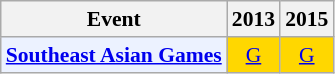<table class="wikitable" style="font-size: 90%; text-align:center">
<tr>
<th>Event</th>
<th>2013</th>
<th>2015</th>
</tr>
<tr>
<td bgcolor="#ECF2FF"; align="left"><strong><a href='#'>Southeast Asian Games</a></strong></td>
<td bgcolor=gold><a href='#'>G</a></td>
<td bgcolor=gold><a href='#'>G</a></td>
</tr>
</table>
